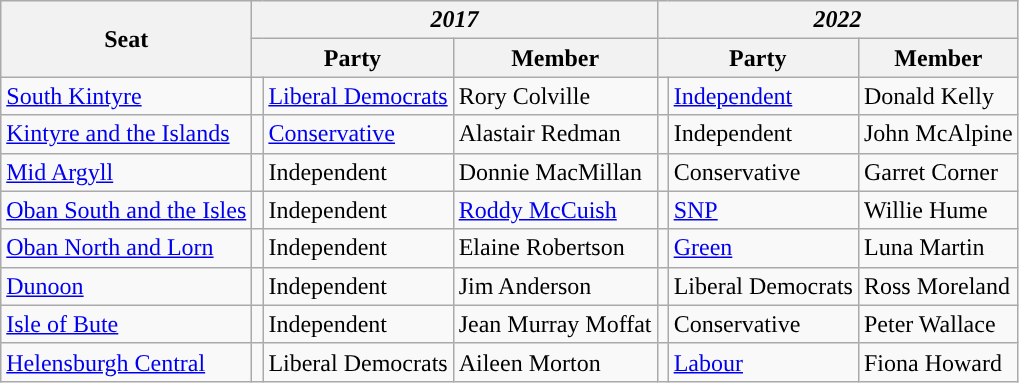<table class="wikitable">
<tr>
<th scope="col" rowspan="2" style="text-align:center">Seat</th>
<th scope="col" colspan="3" style="text-align:center"><em>2017</em></th>
<th scope="col" colspan="3" style="text-align:center"><em>2022</em></th>
</tr>
<tr>
<th colspan="2" style="text-align:center">Party</th>
<th style="text-align:center">Member</th>
<th colspan="2" style="text-align:center">Party</th>
<th style="text-align:center">Member</th>
</tr>
<tr>
<td scope="row"><a href='#'>South Kintyre</a></td>
<td></td>
<td><a href='#'>Liberal Democrats</a></td>
<td>Rory Colville</td>
<td></td>
<td><a href='#'>Independent</a></td>
<td>Donald Kelly</td>
</tr>
<tr>
<td scope="row"><a href='#'>Kintyre and the Islands</a></td>
<td></td>
<td><a href='#'>Conservative</a></td>
<td>Alastair Redman</td>
<td></td>
<td>Independent</td>
<td>John McAlpine</td>
</tr>
<tr>
<td scope="row"><a href='#'>Mid Argyll</a></td>
<td></td>
<td>Independent</td>
<td>Donnie MacMillan</td>
<td></td>
<td>Conservative</td>
<td>Garret Corner</td>
</tr>
<tr>
<td scope="row"><a href='#'>Oban South and the Isles</a></td>
<td></td>
<td>Independent</td>
<td><a href='#'>Roddy McCuish</a></td>
<td></td>
<td><a href='#'>SNP</a></td>
<td>Willie Hume</td>
</tr>
<tr>
<td scope="row"><a href='#'>Oban North and Lorn</a></td>
<td></td>
<td>Independent</td>
<td>Elaine Robertson</td>
<td></td>
<td><a href='#'>Green</a></td>
<td>Luna Martin</td>
</tr>
<tr>
<td scope="row"><a href='#'>Dunoon</a></td>
<td></td>
<td>Independent</td>
<td>Jim Anderson</td>
<td></td>
<td>Liberal Democrats</td>
<td>Ross Moreland</td>
</tr>
<tr>
<td scope="row"><a href='#'>Isle of Bute</a></td>
<td></td>
<td>Independent</td>
<td>Jean Murray Moffat</td>
<td></td>
<td>Conservative</td>
<td>Peter Wallace</td>
</tr>
<tr>
<td scope="row"><a href='#'>Helensburgh Central</a></td>
<td></td>
<td>Liberal Democrats</td>
<td>Aileen Morton</td>
<td></td>
<td><a href='#'>Labour</a></td>
<td>Fiona Howard</td>
</tr>
</table>
